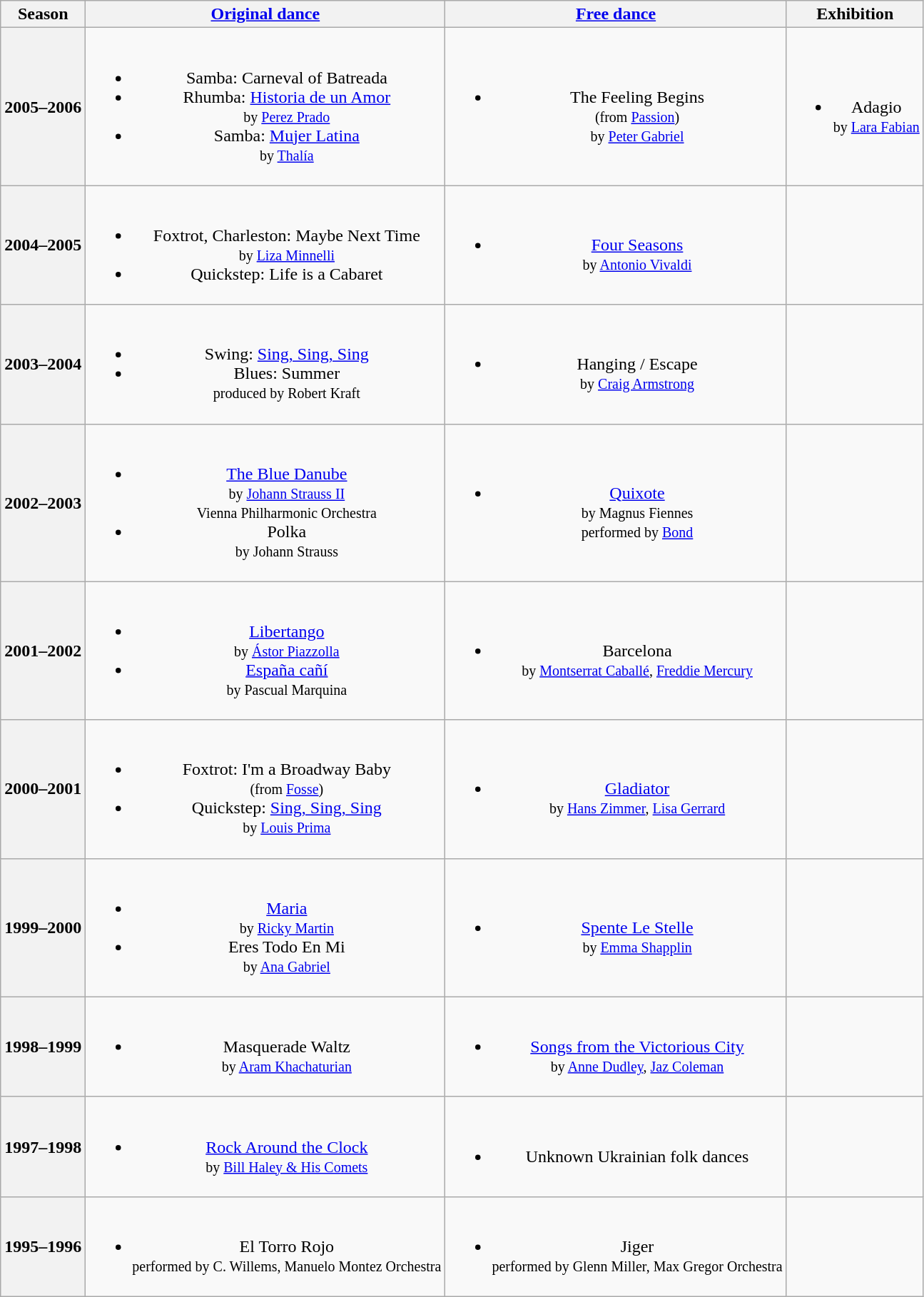<table class="wikitable" style="text-align:center">
<tr>
<th>Season</th>
<th><a href='#'>Original dance</a></th>
<th><a href='#'>Free dance</a></th>
<th>Exhibition</th>
</tr>
<tr>
<th>2005–2006 <br> </th>
<td><br><ul><li>Samba: Carneval of Batreada</li><li>Rhumba: <a href='#'>Historia de un Amor</a> <br><small> by <a href='#'>Perez Prado</a> </small></li><li>Samba: <a href='#'>Mujer Latina</a> <br><small> by <a href='#'>Thalía</a> </small></li></ul></td>
<td><br><ul><li>The Feeling Begins <br><small> (from <a href='#'>Passion</a>) <br> by <a href='#'>Peter Gabriel</a> </small></li></ul></td>
<td><br><ul><li>Adagio <br><small> by <a href='#'>Lara Fabian</a> </small></li></ul></td>
</tr>
<tr>
<th>2004–2005 <br> </th>
<td><br><ul><li>Foxtrot, Charleston: Maybe Next Time <br><small> by <a href='#'>Liza Minnelli</a> </small></li><li>Quickstep: Life is a Cabaret</li></ul></td>
<td><br><ul><li><a href='#'>Four Seasons</a> <br><small> by <a href='#'>Antonio Vivaldi</a> </small></li></ul></td>
<td></td>
</tr>
<tr>
<th>2003–2004 <br> </th>
<td><br><ul><li>Swing: <a href='#'>Sing, Sing, Sing</a></li><li>Blues: Summer <br><small> produced by Robert Kraft </small></li></ul></td>
<td><br><ul><li>Hanging / Escape  <br><small> by <a href='#'>Craig Armstrong</a> </small></li></ul></td>
<td></td>
</tr>
<tr>
<th>2002–2003 <br> </th>
<td><br><ul><li><a href='#'>The Blue Danube</a> <br><small> by <a href='#'>Johann Strauss II</a> <br> Vienna Philharmonic Orchestra </small></li><li>Polka <br><small> by Johann Strauss </small></li></ul></td>
<td><br><ul><li><a href='#'>Quixote</a> <br><small> by Magnus Fiennes <br> performed by <a href='#'>Bond</a> </small></li></ul></td>
<td></td>
</tr>
<tr>
<th>2001–2002 <br> </th>
<td><br><ul><li><a href='#'>Libertango</a> <br><small> by <a href='#'>Ástor Piazzolla</a> </small></li><li><a href='#'>España cañí</a> <br><small> by Pascual Marquina </small></li></ul></td>
<td><br><ul><li>Barcelona <br><small> by <a href='#'>Montserrat Caballé</a>, <a href='#'>Freddie Mercury</a> </small></li></ul></td>
<td></td>
</tr>
<tr>
<th>2000–2001 <br> </th>
<td><br><ul><li>Foxtrot: I'm a Broadway Baby <br><small> (from <a href='#'>Fosse</a>) </small></li><li>Quickstep: <a href='#'>Sing, Sing, Sing</a> <br><small> by <a href='#'>Louis Prima</a> </small></li></ul></td>
<td><br><ul><li><a href='#'>Gladiator</a> <br><small> by <a href='#'>Hans Zimmer</a>, <a href='#'>Lisa Gerrard</a> </small></li></ul></td>
<td></td>
</tr>
<tr>
<th>1999–2000 <br> </th>
<td><br><ul><li><a href='#'>Maria</a> <br><small> by <a href='#'>Ricky Martin</a> </small></li><li>Eres Todo En Mi <br><small> by <a href='#'>Ana Gabriel</a> </small></li></ul></td>
<td><br><ul><li><a href='#'>Spente Le Stelle</a> <br><small> by <a href='#'>Emma Shapplin</a> </small></li></ul></td>
<td></td>
</tr>
<tr>
<th>1998–1999 <br> </th>
<td><br><ul><li>Masquerade Waltz <br><small> by <a href='#'>Aram Khachaturian</a> </small></li></ul></td>
<td><br><ul><li><a href='#'>Songs from the Victorious City</a> <br><small> by <a href='#'>Anne Dudley</a>, <a href='#'>Jaz Coleman</a> </small></li></ul></td>
<td></td>
</tr>
<tr>
<th>1997–1998 <br> </th>
<td><br><ul><li><a href='#'>Rock Around the Clock</a> <br><small> by <a href='#'>Bill Haley & His Comets</a> </small></li></ul></td>
<td><br><ul><li>Unknown Ukrainian folk dances</li></ul></td>
<td></td>
</tr>
<tr>
<th>1995–1996 <br> </th>
<td><br><ul><li>El Torro Rojo <br><small> performed by C. Willems, Manuelo Montez Orchestra </small></li></ul></td>
<td><br><ul><li>Jiger <br><small> performed by Glenn Miller, Max Gregor Orchestra </small></li></ul></td>
<td></td>
</tr>
</table>
